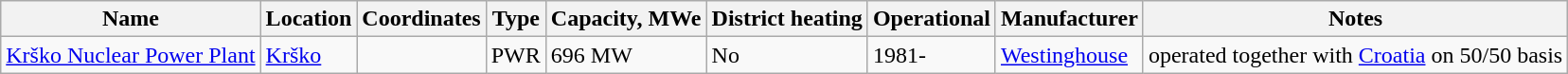<table class="wikitable">
<tr>
<th>Name</th>
<th>Location</th>
<th>Coordinates</th>
<th>Type</th>
<th>Capacity, MWe</th>
<th>District heating</th>
<th>Operational</th>
<th>Manufacturer</th>
<th>Notes</th>
</tr>
<tr>
<td><a href='#'>Krško Nuclear Power Plant</a></td>
<td><a href='#'>Krško</a></td>
<td></td>
<td>PWR</td>
<td>696 MW</td>
<td>No</td>
<td>1981-</td>
<td><a href='#'>Westinghouse</a></td>
<td>operated together with <a href='#'>Croatia</a> on 50/50 basis</td>
</tr>
</table>
